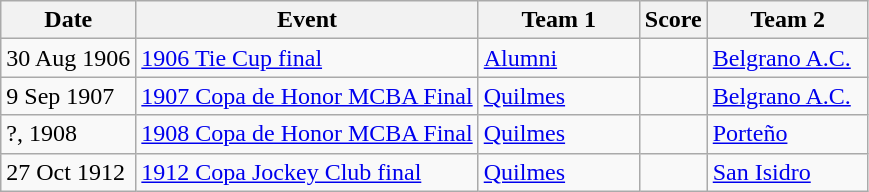<table class="wikitable sortable">
<tr>
<th>Date</th>
<th>Event</th>
<th width=100px>Team 1</th>
<th>Score</th>
<th width=100px>Team 2</th>
</tr>
<tr>
<td>30 Aug 1906</td>
<td><a href='#'>1906 Tie Cup final</a></td>
<td><a href='#'>Alumni</a></td>
<td></td>
<td><a href='#'>Belgrano A.C.</a></td>
</tr>
<tr>
<td>9 Sep 1907</td>
<td><a href='#'>1907 Copa de Honor MCBA Final</a></td>
<td><a href='#'>Quilmes</a></td>
<td></td>
<td><a href='#'>Belgrano A.C.</a></td>
</tr>
<tr>
<td>?, 1908</td>
<td><a href='#'>1908 Copa de Honor MCBA Final</a></td>
<td><a href='#'>Quilmes</a></td>
<td></td>
<td><a href='#'>Porteño</a></td>
</tr>
<tr>
<td>27 Oct 1912</td>
<td><a href='#'>1912 Copa Jockey Club final</a></td>
<td><a href='#'>Quilmes</a></td>
<td></td>
<td><a href='#'>San Isidro</a></td>
</tr>
</table>
